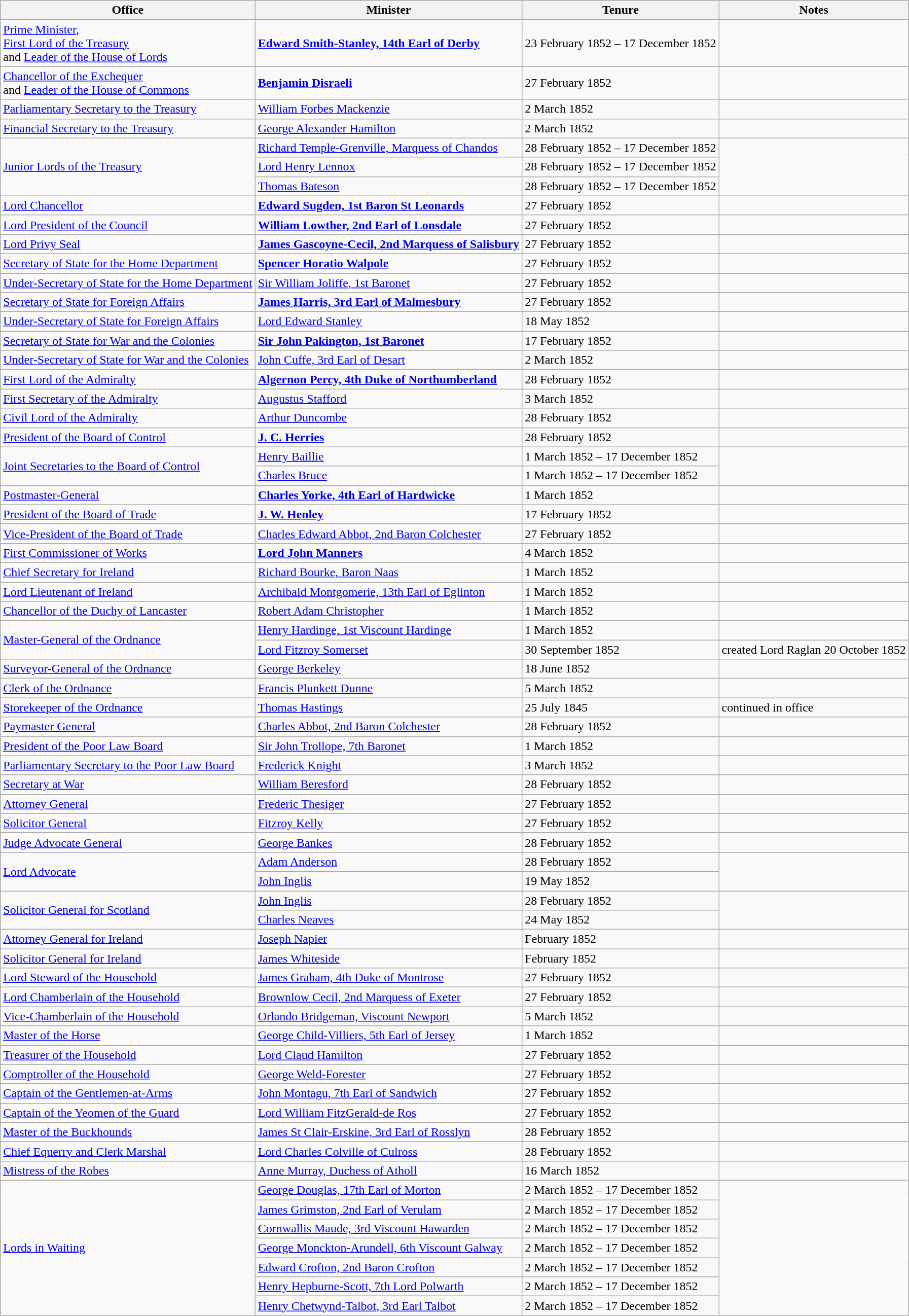<table class="wikitable sortable sticky-header-multi">
<tr>
<th>Office</th>
<th>Minister</th>
<th>Tenure</th>
<th>Notes</th>
</tr>
<tr>
<td><a href='#'>Prime Minister</a>,<br><a href='#'>First Lord of the Treasury</a><br>and <a href='#'>Leader of the House of Lords</a></td>
<td><strong><a href='#'>Edward Smith-Stanley, 14th Earl of Derby</a></strong></td>
<td>23 February 1852 – 17 December 1852</td>
<td> </td>
</tr>
<tr>
<td><a href='#'>Chancellor of the Exchequer</a><br>and <a href='#'>Leader of the House of Commons</a></td>
<td><strong><a href='#'>Benjamin Disraeli</a></strong></td>
<td>27 February 1852</td>
<td> </td>
</tr>
<tr>
<td><a href='#'>Parliamentary Secretary to the Treasury</a></td>
<td><a href='#'>William Forbes Mackenzie</a></td>
<td>2 March 1852</td>
<td> </td>
</tr>
<tr>
<td><a href='#'>Financial Secretary to the Treasury</a></td>
<td><a href='#'>George Alexander Hamilton</a></td>
<td>2 March 1852</td>
<td> </td>
</tr>
<tr>
<td rowspan=3><a href='#'>Junior Lords of the Treasury</a></td>
<td><a href='#'>Richard Temple-Grenville, Marquess of Chandos</a></td>
<td>28 February 1852 – 17 December 1852</td>
<td rowspan=3> </td>
</tr>
<tr>
<td><a href='#'>Lord Henry Lennox</a></td>
<td>28 February 1852 – 17 December 1852</td>
</tr>
<tr>
<td><a href='#'>Thomas Bateson</a></td>
<td>28 February 1852 – 17 December 1852</td>
</tr>
<tr>
<td><a href='#'>Lord Chancellor</a></td>
<td><strong><a href='#'>Edward Sugden, 1st Baron St Leonards</a></strong></td>
<td>27 February 1852</td>
<td> </td>
</tr>
<tr>
<td><a href='#'>Lord President of the Council</a></td>
<td><strong><a href='#'>William Lowther, 2nd Earl of Lonsdale</a></strong></td>
<td>27 February 1852</td>
<td> </td>
</tr>
<tr>
<td><a href='#'>Lord Privy Seal</a></td>
<td><strong><a href='#'>James Gascoyne-Cecil, 2nd Marquess of Salisbury</a></strong></td>
<td>27 February 1852</td>
<td> </td>
</tr>
<tr>
<td><a href='#'>Secretary of State for the Home Department</a></td>
<td><strong><a href='#'>Spencer Horatio Walpole</a></strong></td>
<td>27 February 1852</td>
<td> </td>
</tr>
<tr>
<td><a href='#'>Under-Secretary of State for the Home Department</a></td>
<td><a href='#'>Sir William Joliffe, 1st Baronet</a></td>
<td>27 February 1852</td>
<td> </td>
</tr>
<tr>
<td><a href='#'>Secretary of State for Foreign Affairs</a></td>
<td><strong><a href='#'>James Harris, 3rd Earl of Malmesbury</a></strong></td>
<td>27 February 1852</td>
<td> </td>
</tr>
<tr>
<td><a href='#'>Under-Secretary of State for Foreign Affairs</a></td>
<td><a href='#'>Lord Edward Stanley</a></td>
<td>18 May 1852</td>
<td> </td>
</tr>
<tr>
<td><a href='#'>Secretary of State for War and the Colonies</a></td>
<td><strong><a href='#'>Sir John Pakington, 1st Baronet</a></strong></td>
<td>17 February 1852</td>
<td> </td>
</tr>
<tr>
<td><a href='#'>Under-Secretary of State for War and the Colonies</a></td>
<td><a href='#'>John Cuffe, 3rd Earl of Desart</a></td>
<td>2 March 1852</td>
<td> </td>
</tr>
<tr>
<td><a href='#'>First Lord of the Admiralty</a></td>
<td><strong><a href='#'>Algernon Percy, 4th Duke of Northumberland</a></strong></td>
<td>28 February 1852</td>
<td> </td>
</tr>
<tr>
<td><a href='#'>First Secretary of the Admiralty</a></td>
<td><a href='#'>Augustus Stafford</a></td>
<td>3 March 1852</td>
<td> </td>
</tr>
<tr>
<td><a href='#'>Civil Lord of the Admiralty</a></td>
<td><a href='#'>Arthur Duncombe</a></td>
<td>28 February 1852</td>
<td> </td>
</tr>
<tr>
<td><a href='#'>President of the Board of Control</a></td>
<td><strong><a href='#'>J. C. Herries</a></strong></td>
<td>28 February 1852</td>
<td> </td>
</tr>
<tr>
<td rowspan=2><a href='#'>Joint Secretaries to the Board of Control</a></td>
<td><a href='#'>Henry Baillie</a></td>
<td>1 March 1852 – 17 December 1852</td>
<td rowspan=2> </td>
</tr>
<tr>
<td><a href='#'>Charles Bruce</a></td>
<td>1 March 1852 – 17 December 1852</td>
</tr>
<tr>
<td><a href='#'>Postmaster-General</a></td>
<td><strong><a href='#'>Charles Yorke, 4th Earl of Hardwicke</a></strong></td>
<td>1 March 1852</td>
<td> </td>
</tr>
<tr>
<td><a href='#'>President of the Board of Trade</a></td>
<td><strong><a href='#'>J. W. Henley</a></strong></td>
<td>17 February 1852</td>
<td> </td>
</tr>
<tr>
<td><a href='#'>Vice-President of the Board of Trade</a></td>
<td><a href='#'>Charles Edward Abbot, 2nd Baron Colchester</a></td>
<td>27 February 1852</td>
<td> </td>
</tr>
<tr>
<td><a href='#'>First Commissioner of Works</a></td>
<td><strong><a href='#'>Lord John Manners</a></strong></td>
<td>4 March 1852</td>
<td> </td>
</tr>
<tr>
<td><a href='#'>Chief Secretary for Ireland</a></td>
<td><a href='#'>Richard Bourke, Baron Naas</a></td>
<td>1 March 1852</td>
<td> </td>
</tr>
<tr>
<td><a href='#'>Lord Lieutenant of Ireland</a></td>
<td><a href='#'>Archibald Montgomerie, 13th Earl of Eglinton</a></td>
<td>1 March 1852</td>
<td> </td>
</tr>
<tr>
<td><a href='#'>Chancellor of the Duchy of Lancaster</a></td>
<td><a href='#'>Robert Adam Christopher</a></td>
<td>1 March 1852</td>
<td> </td>
</tr>
<tr>
<td rowspan=2><a href='#'>Master-General of the Ordnance</a></td>
<td><a href='#'>Henry Hardinge, 1st Viscount Hardinge</a></td>
<td>1 March 1852</td>
<td> </td>
</tr>
<tr>
<td><a href='#'>Lord Fitzroy Somerset</a></td>
<td>30 September 1852</td>
<td>created Lord Raglan 20 October 1852</td>
</tr>
<tr>
<td><a href='#'>Surveyor-General of the Ordnance</a></td>
<td><a href='#'>George Berkeley</a></td>
<td>18 June 1852</td>
<td> </td>
</tr>
<tr>
<td><a href='#'>Clerk of the Ordnance</a></td>
<td><a href='#'>Francis Plunkett Dunne</a></td>
<td>5 March 1852</td>
<td> </td>
</tr>
<tr>
<td><a href='#'>Storekeeper of the Ordnance</a></td>
<td><a href='#'>Thomas Hastings</a></td>
<td>25 July 1845</td>
<td>continued in office</td>
</tr>
<tr>
<td><a href='#'>Paymaster General</a></td>
<td><a href='#'>Charles Abbot, 2nd Baron Colchester</a></td>
<td>28 February 1852</td>
<td> </td>
</tr>
<tr>
<td><a href='#'>President of the Poor Law Board</a></td>
<td><a href='#'>Sir John Trollope, 7th Baronet</a></td>
<td>1 March 1852</td>
<td> </td>
</tr>
<tr>
<td><a href='#'>Parliamentary Secretary to the Poor Law Board</a></td>
<td><a href='#'>Frederick Knight</a></td>
<td>3 March 1852</td>
<td> </td>
</tr>
<tr>
<td><a href='#'>Secretary at War</a></td>
<td><a href='#'>William Beresford</a></td>
<td>28 February 1852</td>
<td> </td>
</tr>
<tr>
<td><a href='#'>Attorney General</a></td>
<td><a href='#'>Frederic Thesiger</a></td>
<td>27 February 1852</td>
<td> </td>
</tr>
<tr>
<td><a href='#'>Solicitor General</a></td>
<td><a href='#'>Fitzroy Kelly</a></td>
<td>27 February 1852</td>
<td> </td>
</tr>
<tr>
<td><a href='#'>Judge Advocate General</a></td>
<td><a href='#'>George Bankes</a></td>
<td>28 February 1852</td>
<td> </td>
</tr>
<tr>
<td rowspan=2><a href='#'>Lord Advocate</a></td>
<td><a href='#'>Adam Anderson</a></td>
<td>28 February 1852</td>
<td rowspan=2> </td>
</tr>
<tr>
<td><a href='#'>John Inglis</a></td>
<td>19 May 1852</td>
</tr>
<tr>
<td rowspan=2><a href='#'>Solicitor General for Scotland</a></td>
<td><a href='#'>John Inglis</a></td>
<td>28 February 1852</td>
<td rowspan=2> </td>
</tr>
<tr>
<td><a href='#'>Charles Neaves</a></td>
<td>24 May 1852</td>
</tr>
<tr>
<td><a href='#'>Attorney General for Ireland</a></td>
<td><a href='#'>Joseph Napier</a></td>
<td>February 1852</td>
<td> </td>
</tr>
<tr>
<td><a href='#'>Solicitor General for Ireland</a></td>
<td><a href='#'>James Whiteside</a></td>
<td>February 1852</td>
<td> </td>
</tr>
<tr>
<td><a href='#'>Lord Steward of the Household</a></td>
<td><a href='#'>James Graham, 4th Duke of Montrose</a></td>
<td>27 February 1852</td>
<td> </td>
</tr>
<tr>
<td><a href='#'>Lord Chamberlain of the Household</a></td>
<td><a href='#'>Brownlow Cecil, 2nd Marquess of Exeter</a></td>
<td>27 February 1852</td>
<td> </td>
</tr>
<tr>
<td><a href='#'>Vice-Chamberlain of the Household</a></td>
<td><a href='#'>Orlando Bridgeman, Viscount Newport</a></td>
<td>5 March 1852</td>
<td> </td>
</tr>
<tr>
<td><a href='#'>Master of the Horse</a></td>
<td><a href='#'>George Child-Villiers, 5th Earl of Jersey</a></td>
<td>1 March 1852</td>
<td> </td>
</tr>
<tr>
<td><a href='#'>Treasurer of the Household</a></td>
<td><a href='#'>Lord Claud Hamilton</a></td>
<td>27 February 1852</td>
<td> </td>
</tr>
<tr>
<td><a href='#'>Comptroller of the Household</a></td>
<td><a href='#'>George Weld-Forester</a></td>
<td>27 February 1852</td>
<td> </td>
</tr>
<tr>
<td><a href='#'>Captain of the Gentlemen-at-Arms</a></td>
<td><a href='#'>John Montagu, 7th Earl of Sandwich</a></td>
<td>27 February 1852</td>
<td> </td>
</tr>
<tr>
<td><a href='#'>Captain of the Yeomen of the Guard</a></td>
<td><a href='#'>Lord William FitzGerald-de Ros</a></td>
<td>27 February 1852</td>
<td> </td>
</tr>
<tr>
<td><a href='#'>Master of the Buckhounds</a></td>
<td><a href='#'>James St Clair-Erskine, 3rd Earl of Rosslyn</a></td>
<td>28 February 1852</td>
<td> </td>
</tr>
<tr>
<td><a href='#'>Chief Equerry and Clerk Marshal</a></td>
<td><a href='#'>Lord Charles Colville of Culross</a></td>
<td>28 February 1852</td>
<td> </td>
</tr>
<tr>
<td><a href='#'>Mistress of the Robes</a></td>
<td><a href='#'>Anne Murray, Duchess of Atholl</a></td>
<td>16 March 1852</td>
<td> </td>
</tr>
<tr>
<td rowspan=7><a href='#'>Lords in Waiting</a></td>
<td><a href='#'>George Douglas, 17th Earl of Morton</a></td>
<td>2 March 1852 – 17 December 1852</td>
<td rowspan=7> </td>
</tr>
<tr>
<td><a href='#'>James Grimston, 2nd Earl of Verulam</a></td>
<td>2 March 1852 – 17 December 1852</td>
</tr>
<tr>
<td><a href='#'>Cornwallis Maude, 3rd Viscount Hawarden</a></td>
<td>2 March 1852 – 17 December 1852</td>
</tr>
<tr>
<td><a href='#'>George Monckton-Arundell, 6th Viscount Galway</a></td>
<td>2 March 1852 – 17 December 1852</td>
</tr>
<tr>
<td><a href='#'>Edward Crofton, 2nd Baron Crofton</a></td>
<td>2 March 1852 – 17 December 1852</td>
</tr>
<tr>
<td><a href='#'>Henry Hepburne-Scott, 7th Lord Polwarth</a></td>
<td>2 March 1852 – 17 December 1852</td>
</tr>
<tr>
<td><a href='#'>Henry Chetwynd-Talbot, 3rd Earl Talbot</a></td>
<td>2 March 1852 – 17 December 1852</td>
</tr>
</table>
